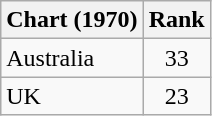<table class="wikitable sortable">
<tr>
<th>Chart (1970)</th>
<th style="text-align:center;">Rank</th>
</tr>
<tr>
<td>Australia</td>
<td style="text-align:center;">33</td>
</tr>
<tr>
<td>UK</td>
<td style="text-align:center;">23</td>
</tr>
</table>
